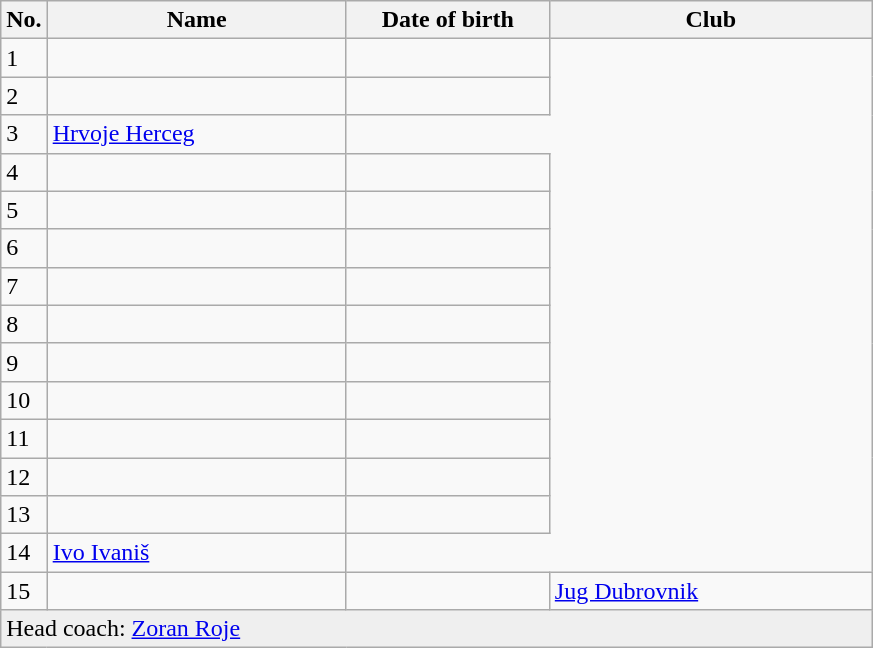<table class=wikitable sortable style=font-size:100%; text-align:center;>
<tr>
<th>No.</th>
<th style=width:12em>Name</th>
<th style=width:8em>Date of birth</th>
<th style=width:13em>Club</th>
</tr>
<tr>
<td>1</td>
<td align=left></td>
<td align=right></td>
</tr>
<tr>
<td>2</td>
<td align=left></td>
<td align=right></td>
</tr>
<tr>
<td>3</td>
<td><a href='#'>Hrvoje Herceg</a></td>
</tr>
<tr>
<td>4</td>
<td align=left></td>
<td align=right></td>
</tr>
<tr>
<td>5</td>
<td align=left></td>
<td align=right></td>
</tr>
<tr>
<td>6</td>
<td align=left></td>
<td align=right></td>
</tr>
<tr>
<td>7</td>
<td align=left></td>
<td align=right></td>
</tr>
<tr>
<td>8</td>
<td align=left></td>
<td align=right></td>
</tr>
<tr>
<td>9</td>
<td align=left></td>
<td align=right></td>
</tr>
<tr>
<td>10</td>
<td align=left></td>
<td align=right></td>
</tr>
<tr>
<td>11</td>
<td align=left></td>
<td align=right></td>
</tr>
<tr>
<td>12</td>
<td align=left></td>
<td align=right></td>
</tr>
<tr>
<td>13</td>
<td align=left></td>
<td align=right></td>
</tr>
<tr>
<td>14</td>
<td><a href='#'>Ivo Ivaniš</a></td>
</tr>
<tr>
<td>15</td>
<td align=left></td>
<td align=right></td>
<td> <a href='#'>Jug Dubrovnik</a></td>
</tr>
<tr style="background:#efefef;">
<td colspan="4" style="text-align:left;">Head coach: <a href='#'>Zoran Roje</a></td>
</tr>
</table>
